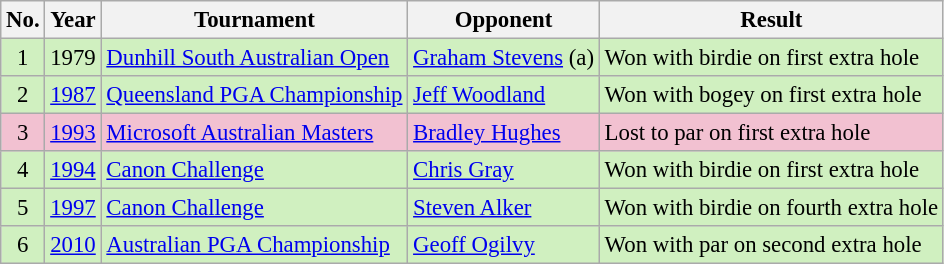<table class="wikitable" style="font-size:95%;">
<tr>
<th>No.</th>
<th>Year</th>
<th>Tournament</th>
<th>Opponent</th>
<th>Result</th>
</tr>
<tr style="background:#D0F0C0;">
<td align=center>1</td>
<td>1979</td>
<td><a href='#'>Dunhill South Australian Open</a></td>
<td> <a href='#'>Graham Stevens</a> (a)</td>
<td>Won with birdie on first extra hole</td>
</tr>
<tr style="background:#D0F0C0;">
<td align=center>2</td>
<td><a href='#'>1987</a></td>
<td><a href='#'>Queensland PGA Championship</a></td>
<td> <a href='#'>Jeff Woodland</a></td>
<td>Won with bogey on first extra hole</td>
</tr>
<tr style="background:#F2C1D1;">
<td align=center>3</td>
<td><a href='#'>1993</a></td>
<td><a href='#'>Microsoft Australian Masters</a></td>
<td> <a href='#'>Bradley Hughes</a></td>
<td>Lost to par on first extra hole</td>
</tr>
<tr style="background:#D0F0C0;">
<td align=center>4</td>
<td><a href='#'>1994</a></td>
<td><a href='#'>Canon Challenge</a></td>
<td> <a href='#'>Chris Gray</a></td>
<td>Won with birdie on first extra hole</td>
</tr>
<tr style="background:#D0F0C0;">
<td align=center>5</td>
<td><a href='#'>1997</a></td>
<td><a href='#'>Canon Challenge</a></td>
<td> <a href='#'>Steven Alker</a></td>
<td>Won with birdie on fourth extra hole</td>
</tr>
<tr style="background:#D0F0C0;">
<td align=center>6</td>
<td><a href='#'>2010</a></td>
<td><a href='#'>Australian PGA Championship</a></td>
<td> <a href='#'>Geoff Ogilvy</a></td>
<td>Won with par on second extra hole</td>
</tr>
</table>
